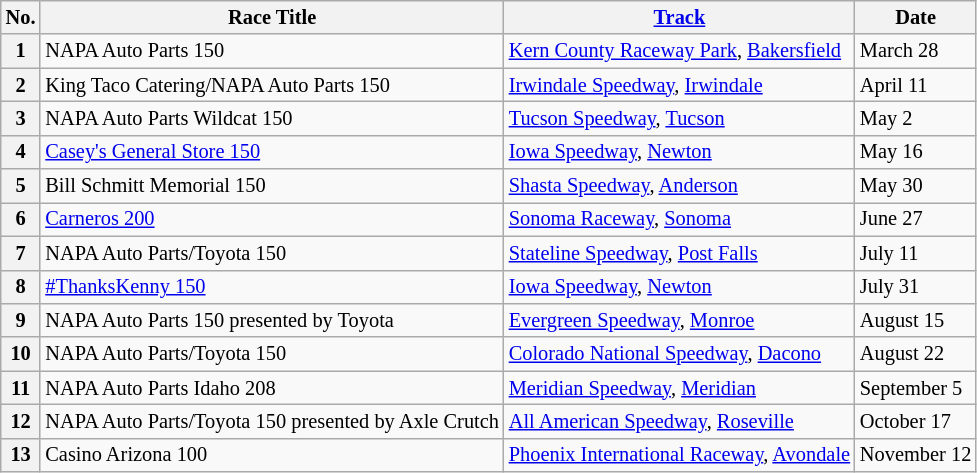<table class="wikitable" style="font-size:85%;">
<tr>
<th>No.</th>
<th>Race Title</th>
<th><a href='#'>Track</a></th>
<th>Date</th>
</tr>
<tr>
<th>1</th>
<td>NAPA Auto Parts 150</td>
<td><a href='#'>Kern County Raceway Park</a>, <a href='#'>Bakersfield</a></td>
<td>March 28</td>
</tr>
<tr>
<th>2</th>
<td>King Taco Catering/NAPA Auto Parts 150</td>
<td><a href='#'>Irwindale Speedway</a>, <a href='#'>Irwindale</a></td>
<td>April 11</td>
</tr>
<tr>
<th>3</th>
<td>NAPA Auto Parts Wildcat 150</td>
<td><a href='#'>Tucson Speedway</a>, <a href='#'>Tucson</a></td>
<td>May 2</td>
</tr>
<tr>
<th>4</th>
<td><a href='#'>Casey's General Store 150</a></td>
<td><a href='#'>Iowa Speedway</a>, <a href='#'>Newton</a></td>
<td>May 16</td>
</tr>
<tr>
<th>5</th>
<td>Bill Schmitt Memorial 150</td>
<td><a href='#'>Shasta Speedway</a>, <a href='#'>Anderson</a></td>
<td>May 30</td>
</tr>
<tr>
<th>6</th>
<td><a href='#'>Carneros 200</a></td>
<td><a href='#'>Sonoma Raceway</a>, <a href='#'>Sonoma</a></td>
<td>June 27</td>
</tr>
<tr>
<th>7</th>
<td>NAPA Auto Parts/Toyota 150</td>
<td><a href='#'>Stateline Speedway</a>, <a href='#'>Post Falls</a></td>
<td>July 11</td>
</tr>
<tr>
<th>8</th>
<td><a href='#'>#ThanksKenny 150</a></td>
<td><a href='#'>Iowa Speedway</a>, <a href='#'>Newton</a></td>
<td>July 31</td>
</tr>
<tr>
<th>9</th>
<td>NAPA Auto Parts 150 presented by Toyota</td>
<td><a href='#'>Evergreen Speedway</a>, <a href='#'>Monroe</a></td>
<td>August 15</td>
</tr>
<tr>
<th>10</th>
<td>NAPA Auto Parts/Toyota 150</td>
<td><a href='#'>Colorado National Speedway</a>, <a href='#'>Dacono</a></td>
<td>August 22</td>
</tr>
<tr>
<th>11</th>
<td>NAPA Auto Parts Idaho 208</td>
<td><a href='#'>Meridian Speedway</a>, <a href='#'>Meridian</a></td>
<td>September 5</td>
</tr>
<tr>
<th>12</th>
<td>NAPA Auto Parts/Toyota 150 presented by Axle Crutch</td>
<td><a href='#'>All American Speedway</a>, <a href='#'>Roseville</a></td>
<td>October 17</td>
</tr>
<tr>
<th>13</th>
<td>Casino Arizona 100</td>
<td><a href='#'>Phoenix International Raceway</a>, <a href='#'>Avondale</a></td>
<td>November 12</td>
</tr>
</table>
